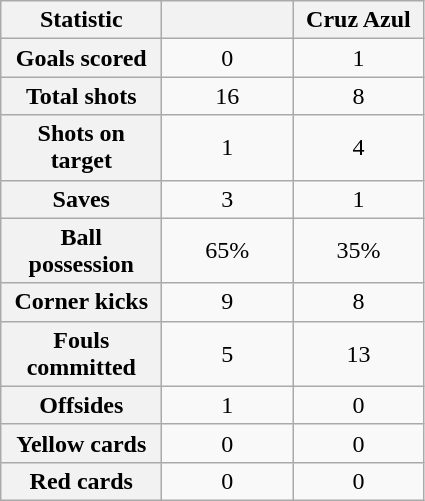<table class="wikitable plainrowheaders" style="text-align:center">
<tr>
<th scope="col" style="width:100px">Statistic</th>
<th scope="col" style="width:80px"></th>
<th scope="col" style="width:80px">Cruz Azul</th>
</tr>
<tr>
<th scope=row>Goals scored</th>
<td>0</td>
<td>1</td>
</tr>
<tr>
<th scope=row>Total shots</th>
<td>16</td>
<td>8</td>
</tr>
<tr>
<th scope=row>Shots on target</th>
<td>1</td>
<td>4</td>
</tr>
<tr>
<th scope=row>Saves</th>
<td>3</td>
<td>1</td>
</tr>
<tr>
<th scope=row>Ball possession</th>
<td>65%</td>
<td>35%</td>
</tr>
<tr>
<th scope=row>Corner kicks</th>
<td>9</td>
<td>8</td>
</tr>
<tr>
<th scope=row>Fouls committed</th>
<td>5</td>
<td>13</td>
</tr>
<tr>
<th scope=row>Offsides</th>
<td>1</td>
<td>0</td>
</tr>
<tr>
<th scope=row>Yellow cards</th>
<td>0</td>
<td>0</td>
</tr>
<tr>
<th scope=row>Red cards</th>
<td>0</td>
<td>0</td>
</tr>
</table>
